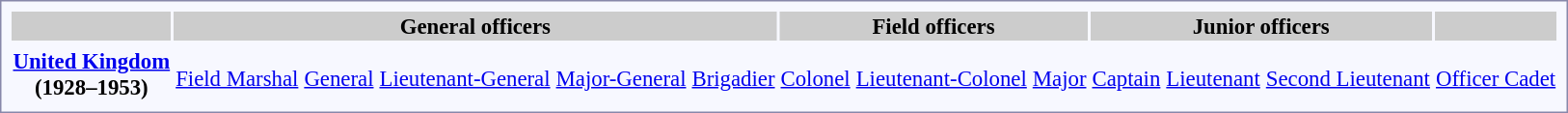<table style="border:1px solid #8888aa; background-color:#f7f8ff; padding:5px; font-size:95%; margin: 0px 12px 12px 0px;">
<tr style="background-color:#CCCCCC;">
<th></th>
<th colspan=10>General officers</th>
<th colspan=6>Field officers</th>
<th colspan=8>Junior officers</th>
<th colspan=12></th>
</tr>
<tr style="text-align:center;">
</tr>
<tr style="text-align:center;">
<th rowspan=2> <a href='#'>United Kingdom</a><br>(1928–1953)</th>
<td colspan=2></td>
<td colspan=2></td>
<td colspan=2></td>
<td colspan=2></td>
<td colspan=2></td>
<td colspan=2></td>
<td colspan=2></td>
<td colspan=2></td>
<td colspan=2></td>
<td colspan=3></td>
<td colspan=3></td>
<td colspan=6><strong></strong></td>
</tr>
<tr style="text-align:center;">
<td colspan=2><a href='#'>Field Marshal</a></td>
<td colspan=2><a href='#'>General</a></td>
<td colspan=2><a href='#'>Lieutenant-General</a></td>
<td colspan=2><a href='#'>Major-General</a></td>
<td colspan=2><a href='#'>Brigadier</a></td>
<td colspan=2><a href='#'>Colonel</a></td>
<td colspan=2><a href='#'>Lieutenant-Colonel</a></td>
<td colspan=2><a href='#'>Major</a></td>
<td colspan=2><a href='#'>Captain</a></td>
<td colspan=3><a href='#'>Lieutenant</a></td>
<td colspan=3><a href='#'>Second Lieutenant</a></td>
<td colspan=6><a href='#'>Officer Cadet</a><br></td>
</tr>
</table>
